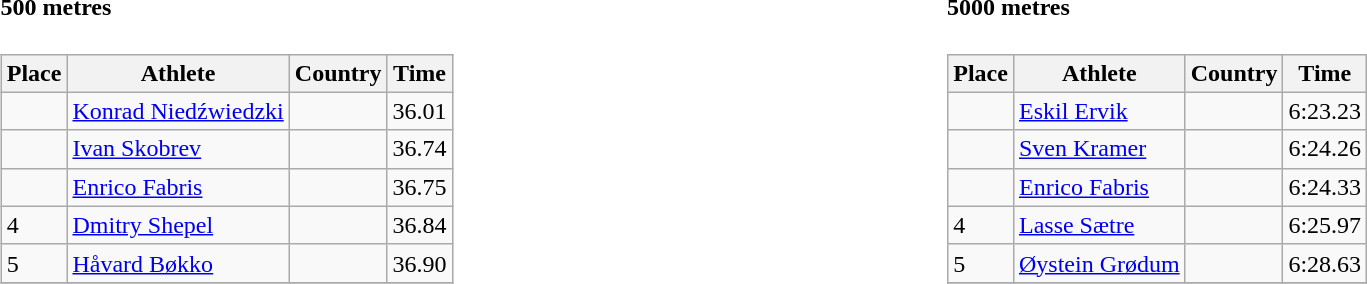<table width=100%>
<tr>
<td width=50% align=left valign=top><br><h4>500 metres</h4><table class="wikitable" border="1">
<tr>
<th>Place</th>
<th>Athlete</th>
<th>Country</th>
<th>Time</th>
</tr>
<tr>
<td></td>
<td><a href='#'>Konrad Niedźwiedzki</a></td>
<td></td>
<td>36.01</td>
</tr>
<tr>
<td></td>
<td><a href='#'>Ivan Skobrev</a></td>
<td></td>
<td>36.74</td>
</tr>
<tr>
<td></td>
<td><a href='#'>Enrico Fabris</a></td>
<td></td>
<td>36.75</td>
</tr>
<tr>
<td>4</td>
<td><a href='#'>Dmitry Shepel</a></td>
<td></td>
<td>36.84</td>
</tr>
<tr>
<td>5</td>
<td><a href='#'>Håvard Bøkko</a></td>
<td></td>
<td>36.90</td>
</tr>
<tr>
</tr>
</table>
</td>
<td width=50% align=left valign=top><br><h4>5000 metres</h4><table class="wikitable" border="1">
<tr>
<th>Place</th>
<th>Athlete</th>
<th>Country</th>
<th>Time</th>
</tr>
<tr>
<td></td>
<td><a href='#'>Eskil Ervik</a></td>
<td></td>
<td>6:23.23</td>
</tr>
<tr>
<td></td>
<td><a href='#'>Sven Kramer</a></td>
<td></td>
<td>6:24.26</td>
</tr>
<tr>
<td></td>
<td><a href='#'>Enrico Fabris</a></td>
<td></td>
<td>6:24.33</td>
</tr>
<tr>
<td>4</td>
<td><a href='#'>Lasse Sætre</a></td>
<td></td>
<td>6:25.97</td>
</tr>
<tr>
<td>5</td>
<td><a href='#'>Øystein Grødum</a></td>
<td></td>
<td>6:28.63</td>
</tr>
<tr>
</tr>
</table>
</td>
</tr>
</table>
